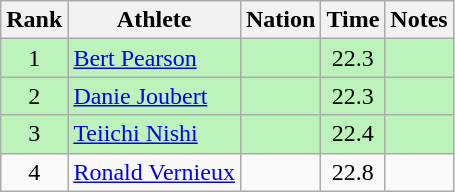<table class="wikitable sortable" style="text-align:center">
<tr>
<th>Rank</th>
<th>Athlete</th>
<th>Nation</th>
<th>Time</th>
<th>Notes</th>
</tr>
<tr bgcolor=bbf3bb>
<td>1</td>
<td align=left><a href='#'>Bert Pearson</a></td>
<td align=left></td>
<td>22.3</td>
<td></td>
</tr>
<tr bgcolor=bbf3bb>
<td>2</td>
<td align=left><a href='#'>Danie Joubert</a></td>
<td align=left></td>
<td>22.3</td>
<td></td>
</tr>
<tr bgcolor=bbf3bb>
<td>3</td>
<td align=left><a href='#'>Teiichi Nishi</a></td>
<td align=left></td>
<td>22.4</td>
<td></td>
</tr>
<tr>
<td>4</td>
<td align=left><a href='#'>Ronald Vernieux</a></td>
<td align=left></td>
<td>22.8</td>
<td></td>
</tr>
</table>
